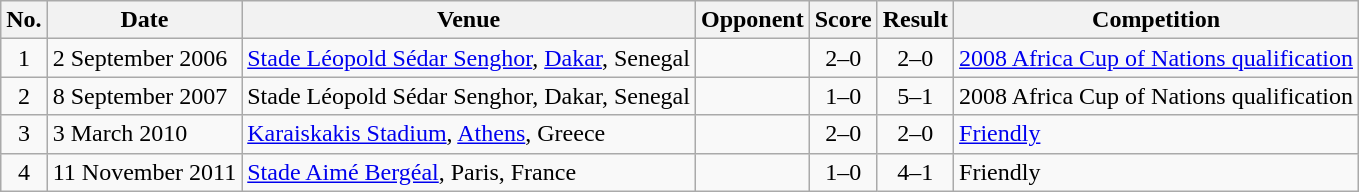<table class="wikitable sortable">
<tr>
<th scope="col">No.</th>
<th scope="col">Date</th>
<th scope="col">Venue</th>
<th scope="col">Opponent</th>
<th scope="col">Score</th>
<th scope="col">Result</th>
<th scope="col">Competition</th>
</tr>
<tr>
<td style="text-align:center">1</td>
<td>2 September 2006</td>
<td><a href='#'>Stade Léopold Sédar Senghor</a>, <a href='#'>Dakar</a>, Senegal</td>
<td></td>
<td style="text-align:center">2–0</td>
<td style="text-align:center">2–0</td>
<td><a href='#'>2008 Africa Cup of Nations qualification</a></td>
</tr>
<tr>
<td style="text-align:center">2</td>
<td>8 September 2007</td>
<td>Stade Léopold Sédar Senghor, Dakar, Senegal</td>
<td></td>
<td style="text-align:center">1–0</td>
<td style="text-align:center">5–1</td>
<td>2008 Africa Cup of Nations qualification</td>
</tr>
<tr>
<td style="text-align:center">3</td>
<td>3 March 2010</td>
<td><a href='#'>Karaiskakis Stadium</a>, <a href='#'>Athens</a>, Greece</td>
<td></td>
<td style="text-align:center">2–0</td>
<td style="text-align:center">2–0</td>
<td><a href='#'>Friendly</a></td>
</tr>
<tr>
<td style="text-align:center">4</td>
<td>11 November 2011</td>
<td><a href='#'>Stade Aimé Bergéal</a>, Paris, France</td>
<td></td>
<td style="text-align:center">1–0</td>
<td style="text-align:center">4–1</td>
<td>Friendly</td>
</tr>
</table>
